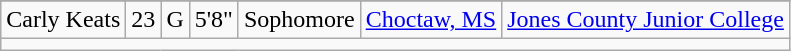<table class="wikitable sortable" style="text-align: center">
<tr align=center>
</tr>
<tr>
<td>Carly Keats</td>
<td>23</td>
<td>G</td>
<td>5'8"</td>
<td>Sophomore</td>
<td><a href='#'>Choctaw, MS</a></td>
<td><a href='#'>Jones County Junior College</a></td>
</tr>
<tr>
<td colspan=7></td>
</tr>
</table>
